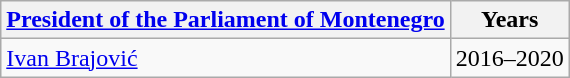<table class=wikitable>
<tr>
<th><a href='#'>President of the Parliament of Montenegro</a></th>
<th>Years</th>
</tr>
<tr>
<td><a href='#'>Ivan Brajović</a></td>
<td>2016–2020</td>
</tr>
</table>
